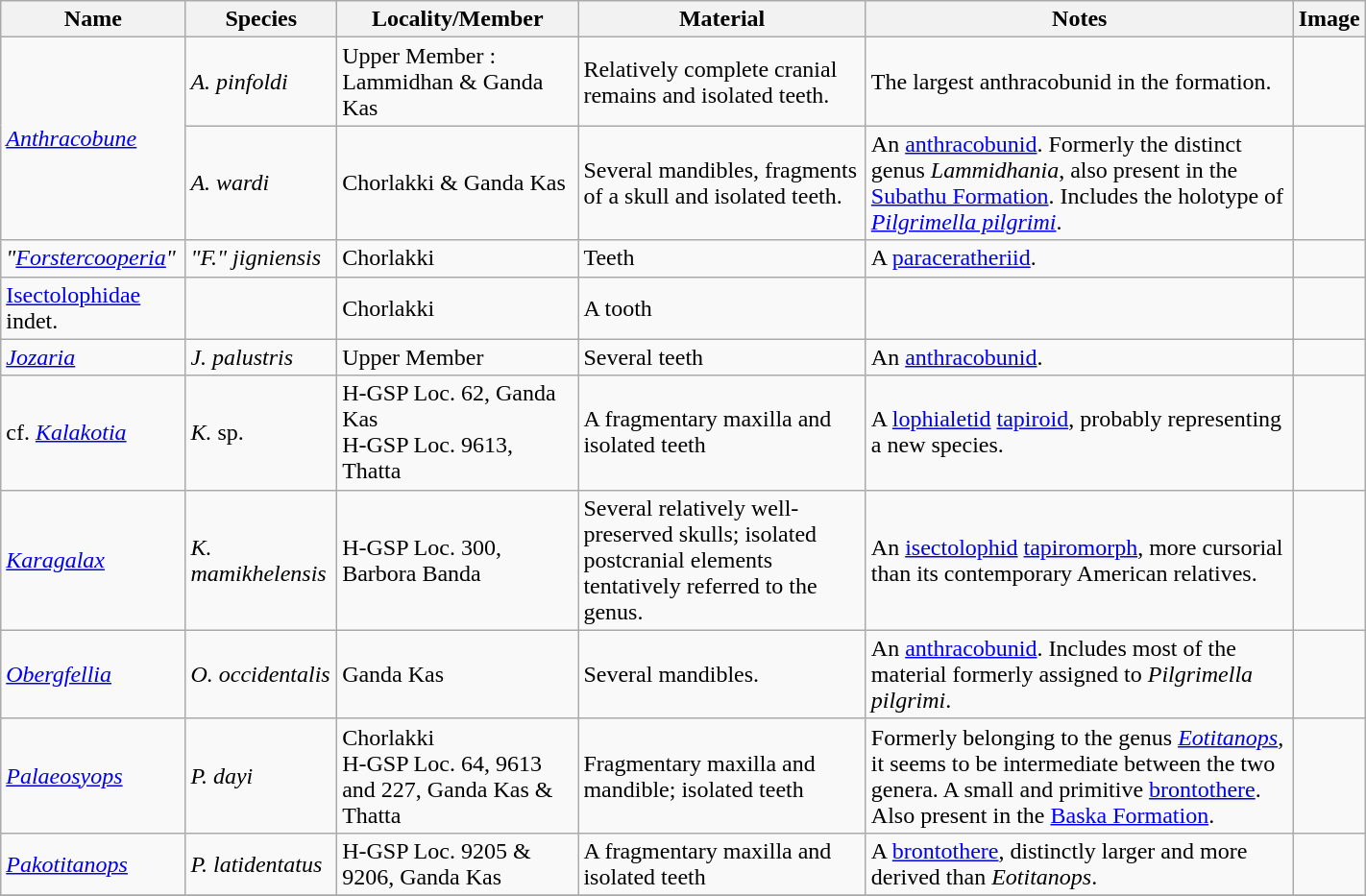<table class="wikitable" align="center" width="75%">
<tr>
<th>Name</th>
<th>Species</th>
<th>Locality/Member</th>
<th>Material</th>
<th>Notes</th>
<th>Image</th>
</tr>
<tr>
<td rowspan=2><em><a href='#'>Anthracobune</a></em></td>
<td><em>A. pinfoldi</em></td>
<td>Upper Member : Lammidhan & Ganda Kas</td>
<td>Relatively complete cranial remains and isolated teeth.</td>
<td>The largest anthracobunid in the formation.</td>
<td></td>
</tr>
<tr>
<td><em>A. wardi</em></td>
<td>Chorlakki & Ganda Kas</td>
<td>Several mandibles, fragments of a skull and isolated teeth.</td>
<td>An <a href='#'>anthracobunid</a>. Formerly the distinct genus <em>Lammidhania</em>, also present in the <a href='#'>Subathu Formation</a>. Includes the holotype of <em><a href='#'>Pilgrimella pilgrimi</a></em>.</td>
<td></td>
</tr>
<tr>
<td><em>"<a href='#'>Forstercooperia</a>"</em></td>
<td><em>"F." jigniensis</em></td>
<td>Chorlakki</td>
<td>Teeth</td>
<td>A <a href='#'>paraceratheriid</a>.</td>
<td></td>
</tr>
<tr>
<td><a href='#'>Isectolophidae</a> indet.</td>
<td></td>
<td>Chorlakki</td>
<td>A tooth</td>
<td></td>
<td></td>
</tr>
<tr>
<td><em><a href='#'>Jozaria</a></em></td>
<td><em>J. palustris</em></td>
<td>Upper Member</td>
<td>Several teeth</td>
<td>An <a href='#'>anthracobunid</a>.</td>
<td></td>
</tr>
<tr>
<td>cf. <em><a href='#'>Kalakotia</a></em></td>
<td><em>K.</em> sp.</td>
<td>H-GSP Loc. 62, Ganda Kas<br>H-GSP Loc. 9613,  Thatta</td>
<td>A fragmentary maxilla and isolated teeth</td>
<td>A <a href='#'>lophialetid</a> <a href='#'>tapiroid</a>, probably representing a new species.</td>
<td></td>
</tr>
<tr>
<td><em><a href='#'>Karagalax</a></em></td>
<td><em>K. mamikhelensis</em></td>
<td>H-GSP Loc. 300, Barbora Banda</td>
<td>Several relatively well-preserved skulls; isolated postcranial elements tentatively referred to the genus.</td>
<td>An <a href='#'>isectolophid</a> <a href='#'>tapiromorph</a>, more cursorial than its contemporary American relatives.</td>
<td></td>
</tr>
<tr>
<td><em><a href='#'>Obergfellia</a></em></td>
<td><em>O. occidentalis</em></td>
<td>Ganda Kas</td>
<td>Several mandibles.</td>
<td>An <a href='#'>anthracobunid</a>. Includes most of the material formerly assigned to <em>Pilgrimella pilgrimi</em>.</td>
<td></td>
</tr>
<tr>
<td><em><a href='#'>Palaeosyops</a></em></td>
<td><em>P. dayi</em></td>
<td>Chorlakki<br>H-GSP Loc. 64, 9613 and 227, Ganda Kas & Thatta</td>
<td>Fragmentary maxilla and mandible; isolated teeth</td>
<td>Formerly belonging to the genus <em><a href='#'>Eotitanops</a></em>, it seems to be intermediate between the two genera. A small and primitive <a href='#'>brontothere</a>. Also present in the <a href='#'>Baska Formation</a>.</td>
<td></td>
</tr>
<tr>
<td><em><a href='#'>Pakotitanops</a></em></td>
<td><em>P. latidentatus</em></td>
<td>H-GSP Loc. 9205 & 9206, Ganda Kas</td>
<td>A fragmentary maxilla and isolated teeth</td>
<td>A <a href='#'>brontothere</a>, distinctly larger and more derived than <em>Eotitanops</em>.</td>
<td></td>
</tr>
<tr>
</tr>
</table>
